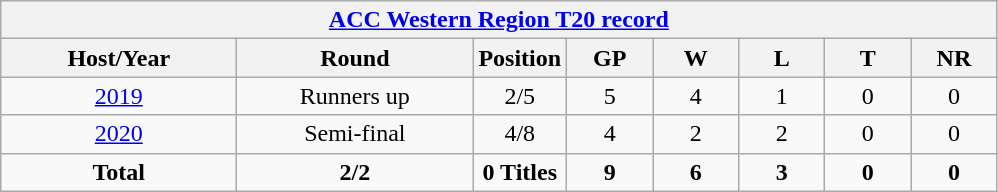<table class="wikitable" style="text-align: center;">
<tr>
<th colspan=8><a href='#'>ACC Western Region T20 record</a></th>
</tr>
<tr>
<th width=150>Host/Year</th>
<th width=150>Round</th>
<th width=50>Position</th>
<th width=50>GP</th>
<th width=50>W</th>
<th width=50>L</th>
<th width=50>T</th>
<th width=50>NR</th>
</tr>
<tr>
<td> <a href='#'>2019</a></td>
<td>Runners up</td>
<td>2/5</td>
<td>5</td>
<td>4</td>
<td>1</td>
<td>0</td>
<td>0</td>
</tr>
<tr>
<td> <a href='#'>2020</a></td>
<td>Semi-final</td>
<td>4/8</td>
<td>4</td>
<td>2</td>
<td>2</td>
<td>0</td>
<td>0</td>
</tr>
<tr>
<td><strong>Total</strong></td>
<td><strong>2/2</strong></td>
<td><strong>0 Titles</strong></td>
<td><strong>9</strong></td>
<td><strong>6</strong></td>
<td><strong>3</strong></td>
<td><strong>0</strong></td>
<td><strong>0</strong></td>
</tr>
</table>
